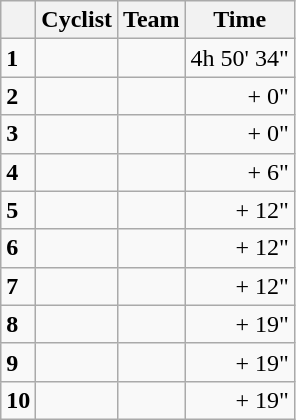<table class="wikitable">
<tr>
<th></th>
<th>Cyclist</th>
<th>Team</th>
<th>Time</th>
</tr>
<tr>
<td><strong>1</strong></td>
<td><strong></strong></td>
<td><strong></strong></td>
<td align=right>4h 50' 34"</td>
</tr>
<tr>
<td><strong>2</strong></td>
<td></td>
<td></td>
<td align=right>+ 0"</td>
</tr>
<tr>
<td><strong>3</strong></td>
<td></td>
<td></td>
<td align=right>+ 0"</td>
</tr>
<tr>
<td><strong>4</strong></td>
<td></td>
<td></td>
<td align=right>+ 6"</td>
</tr>
<tr>
<td><strong>5</strong></td>
<td></td>
<td></td>
<td align=right>+ 12"</td>
</tr>
<tr>
<td><strong>6</strong></td>
<td></td>
<td></td>
<td align=right>+ 12"</td>
</tr>
<tr>
<td><strong>7</strong></td>
<td></td>
<td></td>
<td align=right>+ 12"</td>
</tr>
<tr>
<td><strong>8</strong></td>
<td></td>
<td></td>
<td align=right>+ 19"</td>
</tr>
<tr>
<td><strong>9</strong></td>
<td></td>
<td></td>
<td align=right>+ 19"</td>
</tr>
<tr>
<td><strong>10</strong></td>
<td></td>
<td></td>
<td align=right>+ 19"</td>
</tr>
</table>
